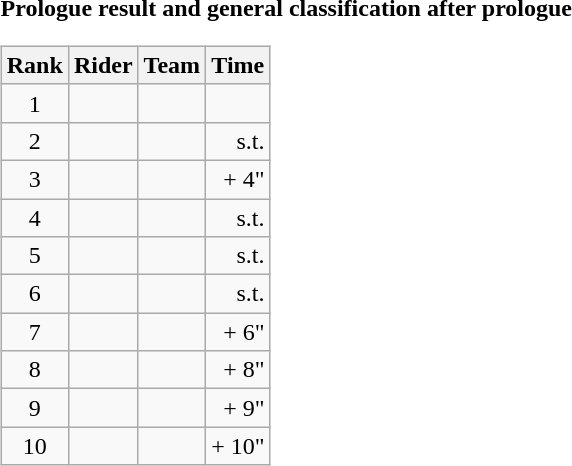<table>
<tr>
<td><strong>Prologue result and general classification after prologue</strong><br><table class="wikitable">
<tr>
<th scope="col">Rank</th>
<th scope="col">Rider</th>
<th scope="col">Team</th>
<th scope="col">Time</th>
</tr>
<tr>
<td style="text-align:center;">1</td>
<td>  </td>
<td></td>
<td style="text-align:right;"></td>
</tr>
<tr>
<td style="text-align:center;">2</td>
<td></td>
<td></td>
<td style="text-align:right;">s.t.</td>
</tr>
<tr>
<td style="text-align:center;">3</td>
<td></td>
<td></td>
<td style="text-align:right;">+ 4"</td>
</tr>
<tr>
<td style="text-align:center;">4</td>
<td></td>
<td></td>
<td style="text-align:right;">s.t.</td>
</tr>
<tr>
<td style="text-align:center;">5</td>
<td></td>
<td></td>
<td style="text-align:right;">s.t.</td>
</tr>
<tr>
<td style="text-align:center;">6</td>
<td></td>
<td></td>
<td style="text-align:right;">s.t.</td>
</tr>
<tr>
<td style="text-align:center;">7</td>
<td></td>
<td></td>
<td style="text-align:right;">+ 6"</td>
</tr>
<tr>
<td style="text-align:center;">8</td>
<td></td>
<td></td>
<td style="text-align:right;">+ 8"</td>
</tr>
<tr>
<td style="text-align:center;">9</td>
<td></td>
<td></td>
<td style="text-align:right;">+ 9"</td>
</tr>
<tr>
<td style="text-align:center;">10</td>
<td></td>
<td></td>
<td style="text-align:right;">+ 10"</td>
</tr>
</table>
</td>
</tr>
</table>
